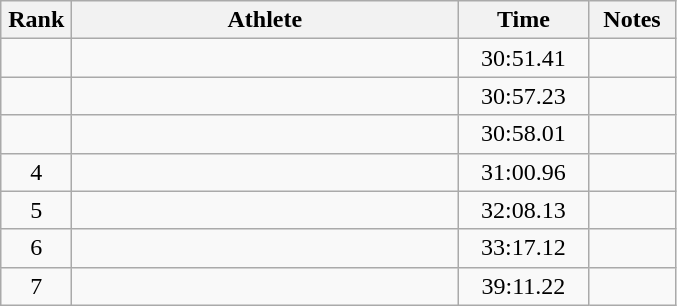<table class="wikitable sortable" style="text-align:center">
<tr>
<th width=40>Rank</th>
<th width=250>Athlete</th>
<th width=80>Time</th>
<th width=50>Notes</th>
</tr>
<tr>
<td></td>
<td align=left></td>
<td>30:51.41</td>
<td></td>
</tr>
<tr>
<td></td>
<td align=left></td>
<td>30:57.23</td>
<td></td>
</tr>
<tr>
<td></td>
<td align=left></td>
<td>30:58.01</td>
<td></td>
</tr>
<tr>
<td>4</td>
<td align=left></td>
<td>31:00.96</td>
<td></td>
</tr>
<tr>
<td>5</td>
<td align=left></td>
<td>32:08.13</td>
<td></td>
</tr>
<tr>
<td>6</td>
<td align=left></td>
<td>33:17.12</td>
<td></td>
</tr>
<tr>
<td>7</td>
<td align=left></td>
<td>39:11.22</td>
<td></td>
</tr>
</table>
